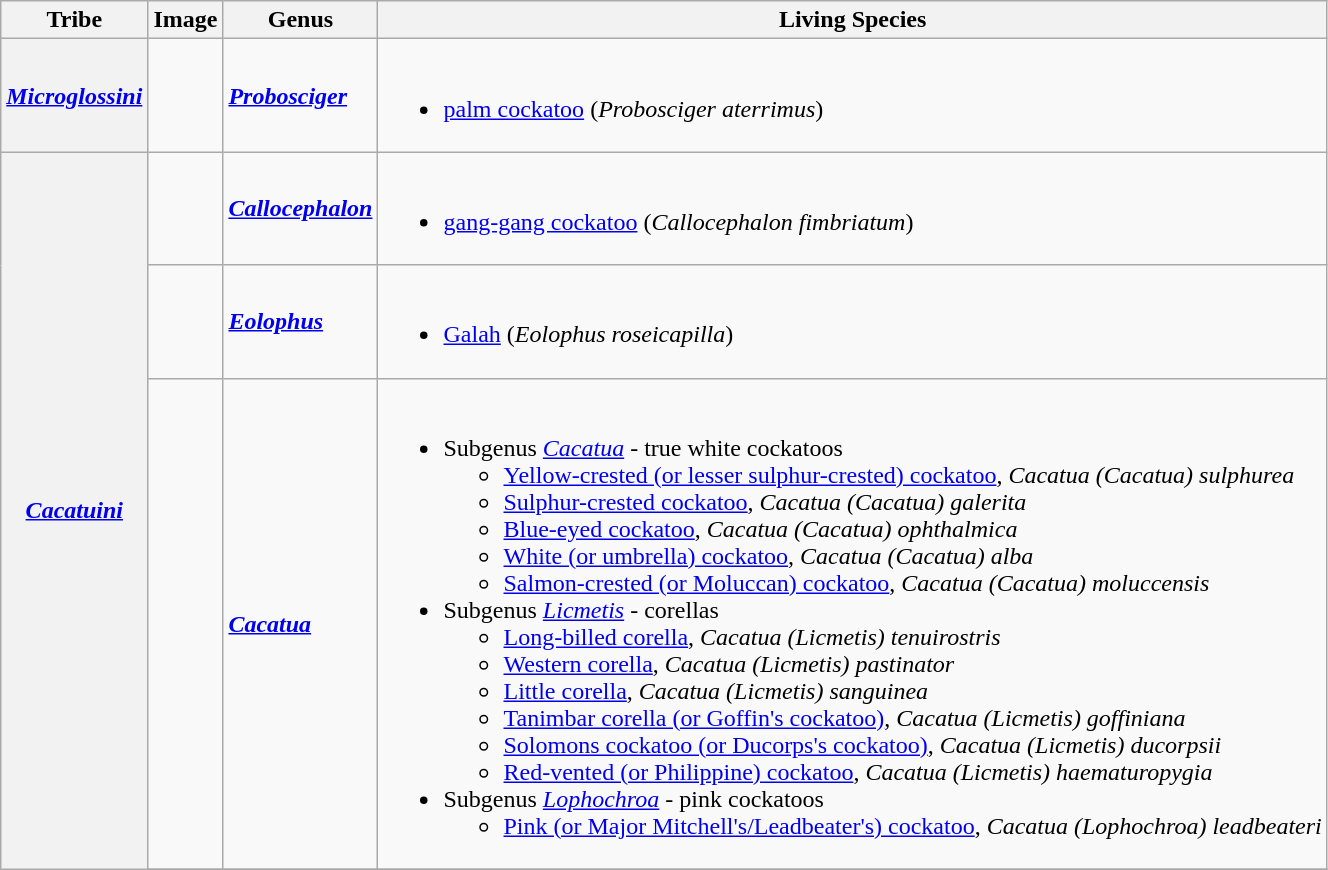<table class="wikitable">
<tr>
<th>Tribe</th>
<th>Image</th>
<th>Genus</th>
<th>Living Species</th>
</tr>
<tr>
<th rowspan="1" style="text-align:center;"><em><a href='#'>Microglossini</a></em></th>
<td></td>
<td><strong><em><a href='#'>Probosciger</a></em></strong> </td>
<td><br><ul><li><a href='#'>palm cockatoo</a> (<em>Probosciger aterrimus</em>)</li></ul></td>
</tr>
<tr>
<th rowspan="5" style="text-align:center;"><em><a href='#'>Cacatuini</a></em></th>
<td></td>
<td><strong><em><a href='#'>Callocephalon</a></em></strong> </td>
<td><br><ul><li><a href='#'>gang-gang cockatoo</a> (<em>Callocephalon fimbriatum</em>)</li></ul></td>
</tr>
<tr>
<td></td>
<td><strong><em><a href='#'>Eolophus</a></em></strong> </td>
<td><br><ul><li><a href='#'>Galah</a> (<em>Eolophus roseicapilla</em>)</li></ul></td>
</tr>
<tr>
<td></td>
<td><strong><em><a href='#'>Cacatua</a></em></strong> </td>
<td><br><ul><li>Subgenus <em><a href='#'>Cacatua</a></em> - true white cockatoos<ul><li><a href='#'>Yellow-crested (or lesser sulphur-crested) cockatoo</a>, <em>Cacatua (Cacatua) sulphurea</em></li><li><a href='#'>Sulphur-crested cockatoo</a>, <em>Cacatua (Cacatua) galerita</em></li><li><a href='#'>Blue-eyed cockatoo</a>, <em>Cacatua (Cacatua) ophthalmica</em></li><li><a href='#'>White (or umbrella) cockatoo</a>, <em>Cacatua (Cacatua) alba</em></li><li><a href='#'>Salmon-crested (or Moluccan) cockatoo</a>, <em>Cacatua (Cacatua) moluccensis</em></li></ul></li><li>Subgenus <em><a href='#'>Licmetis</a></em> - corellas<ul><li><a href='#'>Long-billed corella</a>, <em>Cacatua (Licmetis) tenuirostris</em></li><li><a href='#'>Western corella</a>, <em>Cacatua (Licmetis) pastinator</em></li><li><a href='#'>Little corella</a>, <em>Cacatua (Licmetis) sanguinea</em></li><li><a href='#'>Tanimbar corella (or Goffin's cockatoo)</a>, <em>Cacatua (Licmetis) goffiniana</em></li><li><a href='#'>Solomons cockatoo (or Ducorps's cockatoo)</a>, <em>Cacatua (Licmetis) ducorpsii</em></li><li><a href='#'>Red-vented (or Philippine) cockatoo</a>, <em>Cacatua (Licmetis) haematuropygia</em></li></ul></li><li>Subgenus <em><a href='#'>Lophochroa</a></em> - pink cockatoos<ul><li><a href='#'>Pink (or Major Mitchell's/Leadbeater's) cockatoo</a>, <em>Cacatua (Lophochroa) leadbeateri</em></li></ul></li></ul></td>
</tr>
<tr>
</tr>
</table>
